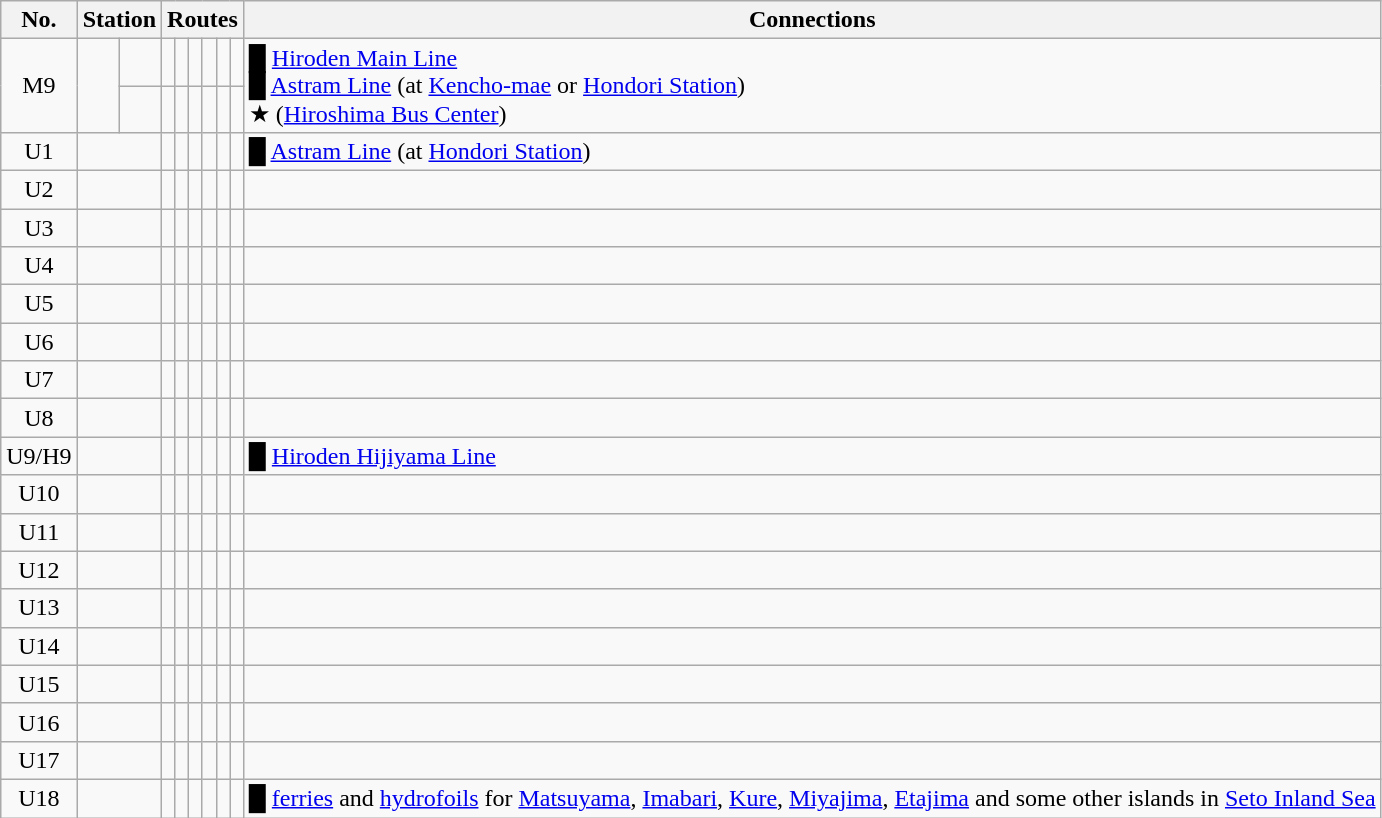<table class="wikitable">
<tr>
<th scope="col">No.</th>
<th scope="col" colspan=2>Station</th>
<th scope="col" colspan="6">Routes</th>
<th scope="col">Connections</th>
</tr>
<tr align=center>
<td rowspan=2>M9</td>
<td rowspan=2 align="left"></td>
<td align="left"></td>
<td></td>
<td></td>
<td></td>
<td></td>
<td></td>
<td></td>
<td align="left" rowspan="2"><span>█</span> <a href='#'>Hiroden Main Line</a><br><span>█</span> <a href='#'>Astram Line</a> (at <a href='#'>Kencho-mae</a> or <a href='#'>Hondori Station</a>)<br><span>★</span> (<a href='#'>Hiroshima Bus Center</a>)</td>
</tr>
<tr align=center>
<td align="left"></td>
<td></td>
<td></td>
<td></td>
<td></td>
<td></td>
<td></td>
</tr>
<tr align=center>
<td>U1</td>
<td align="left" colspan=2></td>
<td></td>
<td></td>
<td></td>
<td></td>
<td></td>
<td></td>
<td align="left"><span>█</span> <a href='#'>Astram Line</a> (at <a href='#'>Hondori Station</a>)</td>
</tr>
<tr align=center>
<td>U2</td>
<td align="left" colspan=2></td>
<td></td>
<td></td>
<td></td>
<td></td>
<td></td>
<td></td>
<td></td>
</tr>
<tr align=center>
<td>U3</td>
<td align="left" colspan=2></td>
<td></td>
<td></td>
<td></td>
<td></td>
<td></td>
<td></td>
<td></td>
</tr>
<tr align=center>
<td>U4</td>
<td align="left" colspan=2></td>
<td></td>
<td></td>
<td></td>
<td></td>
<td></td>
<td></td>
<td></td>
</tr>
<tr align=center>
<td>U5</td>
<td align="left" colspan=2></td>
<td></td>
<td></td>
<td></td>
<td></td>
<td></td>
<td></td>
<td></td>
</tr>
<tr align=center>
<td>U6</td>
<td align="left" colspan=2></td>
<td></td>
<td></td>
<td></td>
<td></td>
<td></td>
<td></td>
<td></td>
</tr>
<tr align=center>
<td>U7</td>
<td align="left" colspan=2></td>
<td></td>
<td></td>
<td></td>
<td></td>
<td></td>
<td></td>
<td></td>
</tr>
<tr align=center>
<td>U8</td>
<td align="left" colspan=2></td>
<td></td>
<td></td>
<td></td>
<td></td>
<td></td>
<td></td>
<td></td>
</tr>
<tr align=center>
<td>U9/H9</td>
<td align="left" colspan=2></td>
<td></td>
<td></td>
<td></td>
<td></td>
<td></td>
<td></td>
<td align="left" colspan=2><span>█</span> <a href='#'>Hiroden Hijiyama Line</a></td>
</tr>
<tr align=center>
<td>U10</td>
<td align="left" colspan=2></td>
<td></td>
<td></td>
<td></td>
<td></td>
<td></td>
<td></td>
<td></td>
</tr>
<tr align=center>
<td>U11</td>
<td align="left" colspan=2></td>
<td></td>
<td></td>
<td></td>
<td></td>
<td></td>
<td></td>
<td></td>
</tr>
<tr align=center>
<td>U12</td>
<td align="left" colspan=2></td>
<td></td>
<td></td>
<td></td>
<td></td>
<td></td>
<td></td>
<td></td>
</tr>
<tr align=center>
<td>U13</td>
<td align="left" colspan=2></td>
<td></td>
<td></td>
<td></td>
<td></td>
<td></td>
<td></td>
<td></td>
</tr>
<tr align=center>
<td>U14</td>
<td align="left" colspan=2></td>
<td></td>
<td></td>
<td></td>
<td></td>
<td></td>
<td></td>
<td></td>
</tr>
<tr align=center>
<td>U15</td>
<td align="left" colspan=2></td>
<td></td>
<td></td>
<td></td>
<td></td>
<td></td>
<td></td>
<td></td>
</tr>
<tr align=center>
<td>U16</td>
<td align="left" colspan=2></td>
<td></td>
<td></td>
<td></td>
<td></td>
<td></td>
<td></td>
<td></td>
</tr>
<tr align=center>
<td>U17</td>
<td align="left" colspan=2></td>
<td></td>
<td></td>
<td></td>
<td></td>
<td></td>
<td></td>
<td></td>
</tr>
<tr align=center>
<td>U18</td>
<td align="left" colspan=2></td>
<td></td>
<td></td>
<td></td>
<td></td>
<td></td>
<td></td>
<td align="left" colspan=2><span>█</span> <a href='#'>ferries</a> and <a href='#'>hydrofoils</a> for <a href='#'>Matsuyama</a>, <a href='#'>Imabari</a>, <a href='#'>Kure</a>, <a href='#'>Miyajima</a>, <a href='#'>Etajima</a> and some other islands in <a href='#'>Seto Inland Sea</a></td>
</tr>
</table>
